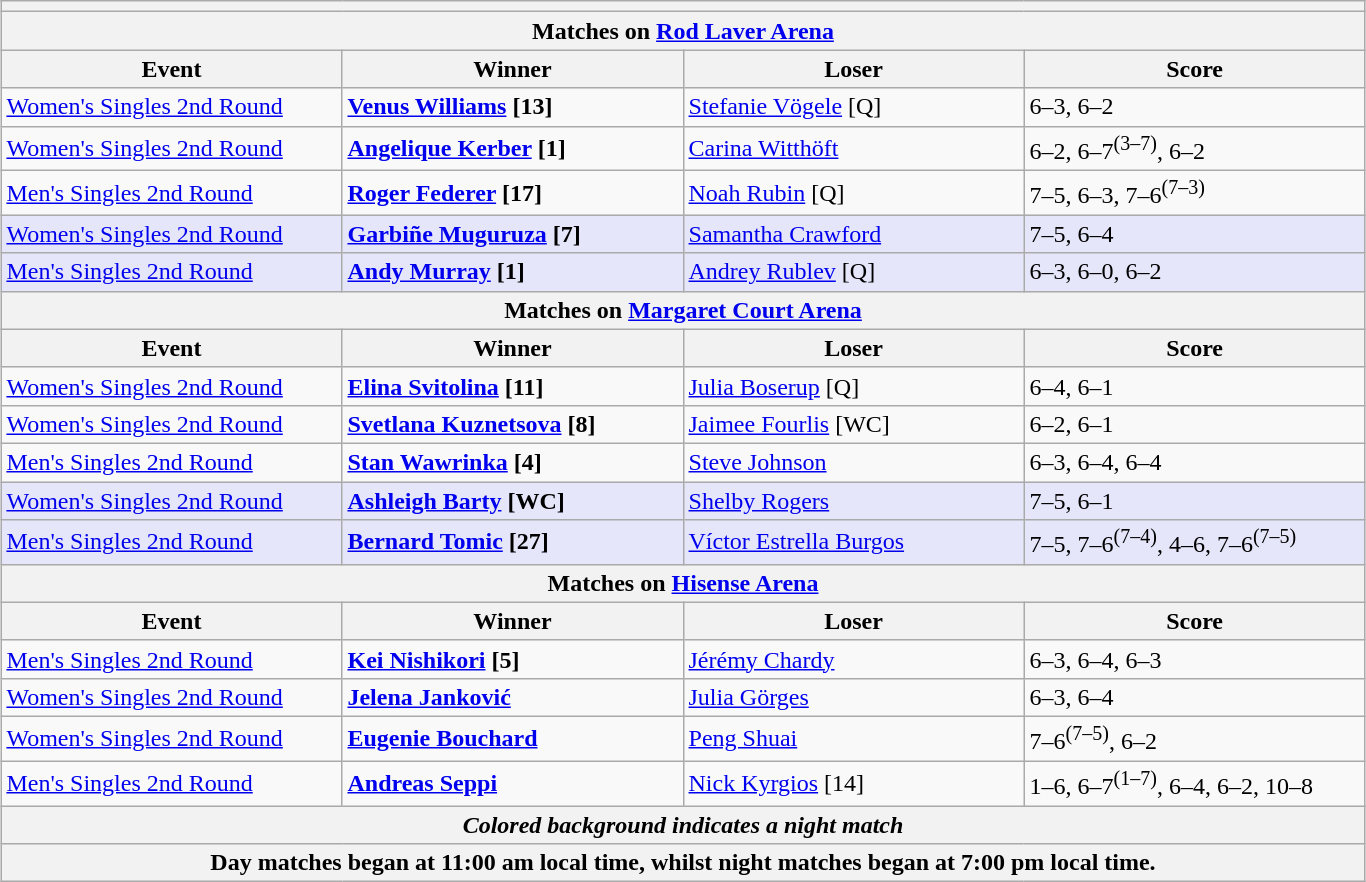<table class="wikitable collapsible uncollapsed" style="margin:1em auto;">
<tr>
<th colspan=4></th>
</tr>
<tr>
<th colspan=4><strong>Matches on <a href='#'>Rod Laver Arena</a></strong></th>
</tr>
<tr>
<th style="width:220px;">Event</th>
<th style="width:220px;">Winner</th>
<th style="width:220px;">Loser</th>
<th style="width:220px;">Score</th>
</tr>
<tr>
<td><a href='#'>Women's Singles 2nd Round</a></td>
<td><strong> <a href='#'>Venus Williams</a> [13]</strong></td>
<td> <a href='#'>Stefanie Vögele</a> [Q]</td>
<td>6–3, 6–2</td>
</tr>
<tr>
<td><a href='#'>Women's Singles 2nd Round</a></td>
<td><strong> <a href='#'>Angelique Kerber</a> [1]</strong></td>
<td> <a href='#'>Carina Witthöft</a></td>
<td>6–2, 6–7<sup>(3–7)</sup>, 6–2</td>
</tr>
<tr>
<td><a href='#'>Men's Singles 2nd Round</a></td>
<td><strong> <a href='#'>Roger Federer</a> [17]</strong></td>
<td> <a href='#'>Noah Rubin</a> [Q]</td>
<td>7–5, 6–3, 7–6<sup>(7–3)</sup></td>
</tr>
<tr bgcolor=lavender>
<td><a href='#'>Women's Singles 2nd Round</a></td>
<td><strong> <a href='#'>Garbiñe Muguruza</a> [7]</strong></td>
<td> <a href='#'>Samantha Crawford</a></td>
<td>7–5, 6–4</td>
</tr>
<tr bgcolor=lavender>
<td><a href='#'>Men's Singles 2nd Round</a></td>
<td><strong> <a href='#'>Andy Murray</a> [1]</strong></td>
<td> <a href='#'>Andrey Rublev</a> [Q]</td>
<td>6–3, 6–0, 6–2</td>
</tr>
<tr>
<th colspan=4><strong>Matches on <a href='#'>Margaret Court Arena</a></strong></th>
</tr>
<tr>
<th style="width:220px;">Event</th>
<th style="width:220px;">Winner</th>
<th style="width:220px;">Loser</th>
<th style="width:220px;">Score</th>
</tr>
<tr>
<td><a href='#'>Women's Singles 2nd Round</a></td>
<td><strong> <a href='#'>Elina Svitolina</a> [11]</strong></td>
<td> <a href='#'>Julia Boserup</a> [Q]</td>
<td>6–4, 6–1</td>
</tr>
<tr>
<td><a href='#'>Women's Singles 2nd Round</a></td>
<td><strong> <a href='#'>Svetlana Kuznetsova</a> [8]</strong></td>
<td> <a href='#'>Jaimee Fourlis</a> [WC]</td>
<td>6–2, 6–1</td>
</tr>
<tr>
<td><a href='#'>Men's Singles 2nd Round</a></td>
<td><strong> <a href='#'>Stan Wawrinka</a> [4]</strong></td>
<td> <a href='#'>Steve Johnson</a></td>
<td>6–3, 6–4, 6–4</td>
</tr>
<tr bgcolor=lavender>
<td><a href='#'>Women's Singles 2nd Round</a></td>
<td><strong> <a href='#'>Ashleigh Barty</a> [WC]</strong></td>
<td> <a href='#'>Shelby Rogers</a></td>
<td>7–5, 6–1</td>
</tr>
<tr bgcolor=lavender>
<td><a href='#'>Men's Singles 2nd Round</a></td>
<td><strong> <a href='#'>Bernard Tomic</a> [27]</strong></td>
<td> <a href='#'>Víctor Estrella Burgos</a></td>
<td>7–5, 7–6<sup>(7–4)</sup>, 4–6, 7–6<sup>(7–5)</sup></td>
</tr>
<tr>
<th colspan=4><strong>Matches on <a href='#'>Hisense Arena</a></strong></th>
</tr>
<tr>
<th style="width:220px;">Event</th>
<th style="width:220px;">Winner</th>
<th style="width:220px;">Loser</th>
<th style="width:220px;">Score</th>
</tr>
<tr>
<td><a href='#'>Men's Singles 2nd Round</a></td>
<td><strong> <a href='#'>Kei Nishikori</a> [5]</strong></td>
<td> <a href='#'>Jérémy Chardy</a></td>
<td>6–3, 6–4, 6–3</td>
</tr>
<tr>
<td><a href='#'>Women's Singles 2nd Round</a></td>
<td><strong> <a href='#'>Jelena Janković</a></strong></td>
<td> <a href='#'>Julia Görges</a></td>
<td>6–3, 6–4</td>
</tr>
<tr>
<td><a href='#'>Women's Singles 2nd Round</a></td>
<td><strong> <a href='#'>Eugenie Bouchard</a></strong></td>
<td> <a href='#'>Peng Shuai</a></td>
<td>7–6<sup>(7–5)</sup>, 6–2</td>
</tr>
<tr>
<td><a href='#'>Men's Singles 2nd Round</a></td>
<td><strong> <a href='#'>Andreas Seppi</a></strong></td>
<td> <a href='#'>Nick Kyrgios</a> [14]</td>
<td>1–6, 6–7<sup>(1–7)</sup>, 6–4, 6–2, 10–8</td>
</tr>
<tr>
<th colspan=4><em>Colored background indicates a night match</em></th>
</tr>
<tr>
<th colspan=4>Day matches began at 11:00 am local time, whilst night matches began at 7:00 pm local time.</th>
</tr>
</table>
